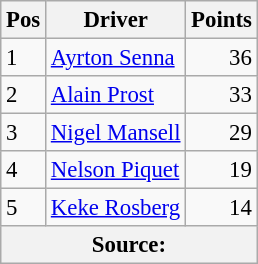<table class="wikitable" style="font-size: 95%;">
<tr>
<th>Pos</th>
<th>Driver</th>
<th>Points</th>
</tr>
<tr>
<td>1</td>
<td> <a href='#'>Ayrton Senna</a></td>
<td align="right">36</td>
</tr>
<tr>
<td>2</td>
<td> <a href='#'>Alain Prost</a></td>
<td align="right">33</td>
</tr>
<tr>
<td>3</td>
<td> <a href='#'>Nigel Mansell</a></td>
<td align="right">29</td>
</tr>
<tr>
<td>4</td>
<td> <a href='#'>Nelson Piquet</a></td>
<td align="right">19</td>
</tr>
<tr>
<td>5</td>
<td> <a href='#'>Keke Rosberg</a></td>
<td align="right">14</td>
</tr>
<tr>
<th colspan=4>Source: </th>
</tr>
</table>
